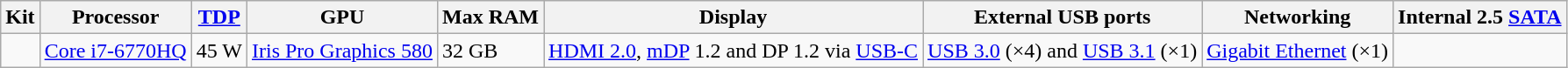<table class="wikitable">
<tr>
<th>Kit</th>
<th>Processor</th>
<th><a href='#'>TDP</a></th>
<th>GPU</th>
<th>Max RAM</th>
<th>Display</th>
<th>External USB ports</th>
<th>Networking</th>
<th>Internal 2.5 <a href='#'>SATA</a></th>
</tr>
<tr>
<td></td>
<td><a href='#'>Core i7-6770HQ</a></td>
<td>45 W</td>
<td><a href='#'>Iris Pro Graphics 580</a></td>
<td>32 GB</td>
<td><a href='#'>HDMI 2.0</a>, <a href='#'>mDP</a> 1.2 and DP 1.2 via <a href='#'>USB-C</a></td>
<td><a href='#'>USB 3.0</a> (×4) and <a href='#'>USB 3.1</a> (×1)</td>
<td><a href='#'>Gigabit Ethernet</a> (×1)</td>
<td></td>
</tr>
</table>
